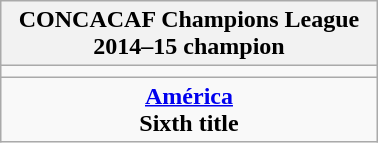<table class="wikitable" style="text-align: center; margin: 0 auto; width: 20%">
<tr>
<th>CONCACAF Champions League<br>2014–15 champion</th>
</tr>
<tr>
<td></td>
</tr>
<tr>
<td><strong><a href='#'>América</a></strong><br><strong>Sixth title</strong></td>
</tr>
</table>
